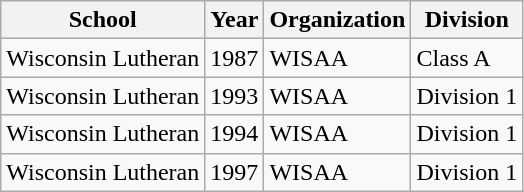<table class="wikitable">
<tr>
<th>School</th>
<th>Year</th>
<th>Organization</th>
<th>Division</th>
</tr>
<tr>
<td>Wisconsin Lutheran</td>
<td>1987</td>
<td>WISAA</td>
<td>Class A</td>
</tr>
<tr>
<td>Wisconsin Lutheran</td>
<td>1993</td>
<td>WISAA</td>
<td>Division 1</td>
</tr>
<tr>
<td>Wisconsin Lutheran</td>
<td>1994</td>
<td>WISAA</td>
<td>Division 1</td>
</tr>
<tr>
<td>Wisconsin Lutheran</td>
<td>1997</td>
<td>WISAA</td>
<td>Division 1</td>
</tr>
</table>
